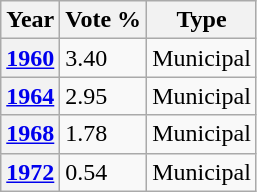<table class="wikitable">
<tr>
<th>Year</th>
<th style="line-height:100%">Vote %</th>
<th>Type</th>
</tr>
<tr>
<th><a href='#'>1960</a></th>
<td>3.40</td>
<td>Municipal</td>
</tr>
<tr>
<th><a href='#'>1964</a></th>
<td>2.95</td>
<td>Municipal</td>
</tr>
<tr>
<th><a href='#'>1968</a></th>
<td>1.78</td>
<td>Municipal</td>
</tr>
<tr>
<th><a href='#'>1972</a></th>
<td>0.54</td>
<td>Municipal</td>
</tr>
</table>
